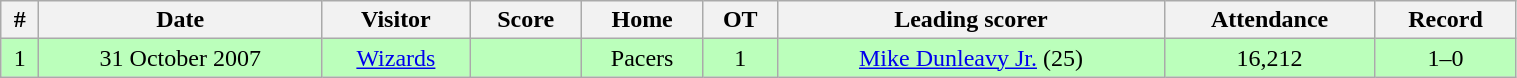<table class="wikitable" width="80%" style="text-align:center;">
<tr>
<th>#</th>
<th>Date</th>
<th>Visitor</th>
<th>Score</th>
<th>Home</th>
<th>OT</th>
<th>Leading scorer</th>
<th>Attendance</th>
<th>Record</th>
</tr>
<tr bgcolor="#bbffbb">
<td>1</td>
<td>31 October 2007</td>
<td><a href='#'>Wizards</a></td>
<td></td>
<td>Pacers</td>
<td>1</td>
<td><a href='#'>Mike Dunleavy Jr.</a> (25)</td>
<td>16,212</td>
<td>1–0</td>
</tr>
</table>
